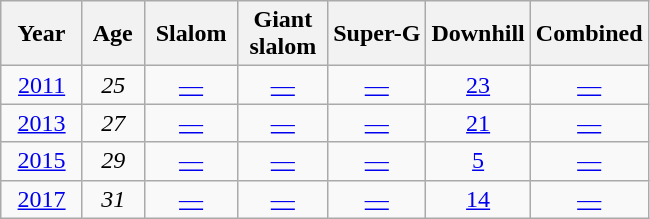<table class=wikitable style="text-align:center">
<tr>
<th>  Year  </th>
<th> Age </th>
<th> Slalom </th>
<th> Giant <br> slalom </th>
<th>Super-G</th>
<th>Downhill</th>
<th>Combined</th>
</tr>
<tr>
<td><a href='#'>2011</a></td>
<td><em>25</em></td>
<td><a href='#'>—</a></td>
<td><a href='#'>—</a></td>
<td><a href='#'>—</a></td>
<td><a href='#'>23</a></td>
<td><a href='#'>—</a></td>
</tr>
<tr>
<td><a href='#'>2013</a></td>
<td><em>27</em></td>
<td><a href='#'>—</a></td>
<td><a href='#'>—</a></td>
<td><a href='#'>—</a></td>
<td><a href='#'>21</a></td>
<td><a href='#'>—</a></td>
</tr>
<tr>
<td><a href='#'>2015</a></td>
<td><em>29</em></td>
<td><a href='#'>—</a></td>
<td><a href='#'>—</a></td>
<td><a href='#'>—</a></td>
<td><a href='#'>5</a></td>
<td><a href='#'>—</a></td>
</tr>
<tr>
<td><a href='#'>2017</a></td>
<td><em>31</em></td>
<td><a href='#'>—</a></td>
<td><a href='#'>—</a></td>
<td><a href='#'>—</a></td>
<td><a href='#'>14</a></td>
<td><a href='#'>—</a></td>
</tr>
</table>
